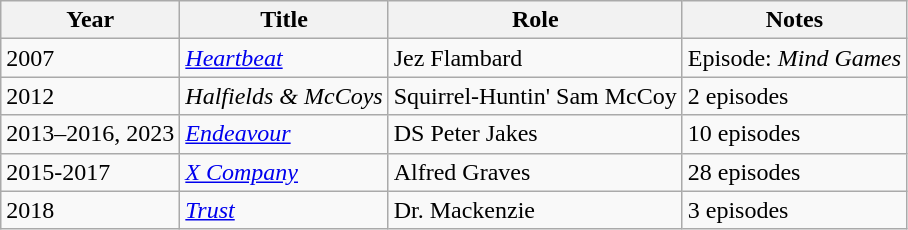<table class="wikitable">
<tr>
<th>Year</th>
<th>Title</th>
<th>Role</th>
<th>Notes</th>
</tr>
<tr>
<td>2007</td>
<td><em><a href='#'>Heartbeat</a></em></td>
<td>Jez Flambard</td>
<td>Episode: <em>Mind Games</em></td>
</tr>
<tr>
<td>2012</td>
<td><em>Halfields & McCoys</em></td>
<td>Squirrel-Huntin' Sam McCoy</td>
<td>2 episodes</td>
</tr>
<tr>
<td>2013–2016, 2023</td>
<td><em><a href='#'>Endeavour</a></em></td>
<td>DS Peter Jakes</td>
<td>10 episodes</td>
</tr>
<tr>
<td>2015-2017</td>
<td><em><a href='#'>X Company</a></em></td>
<td>Alfred Graves</td>
<td>28 episodes</td>
</tr>
<tr>
<td>2018</td>
<td><em><a href='#'>Trust</a></em></td>
<td>Dr. Mackenzie</td>
<td>3 episodes</td>
</tr>
</table>
